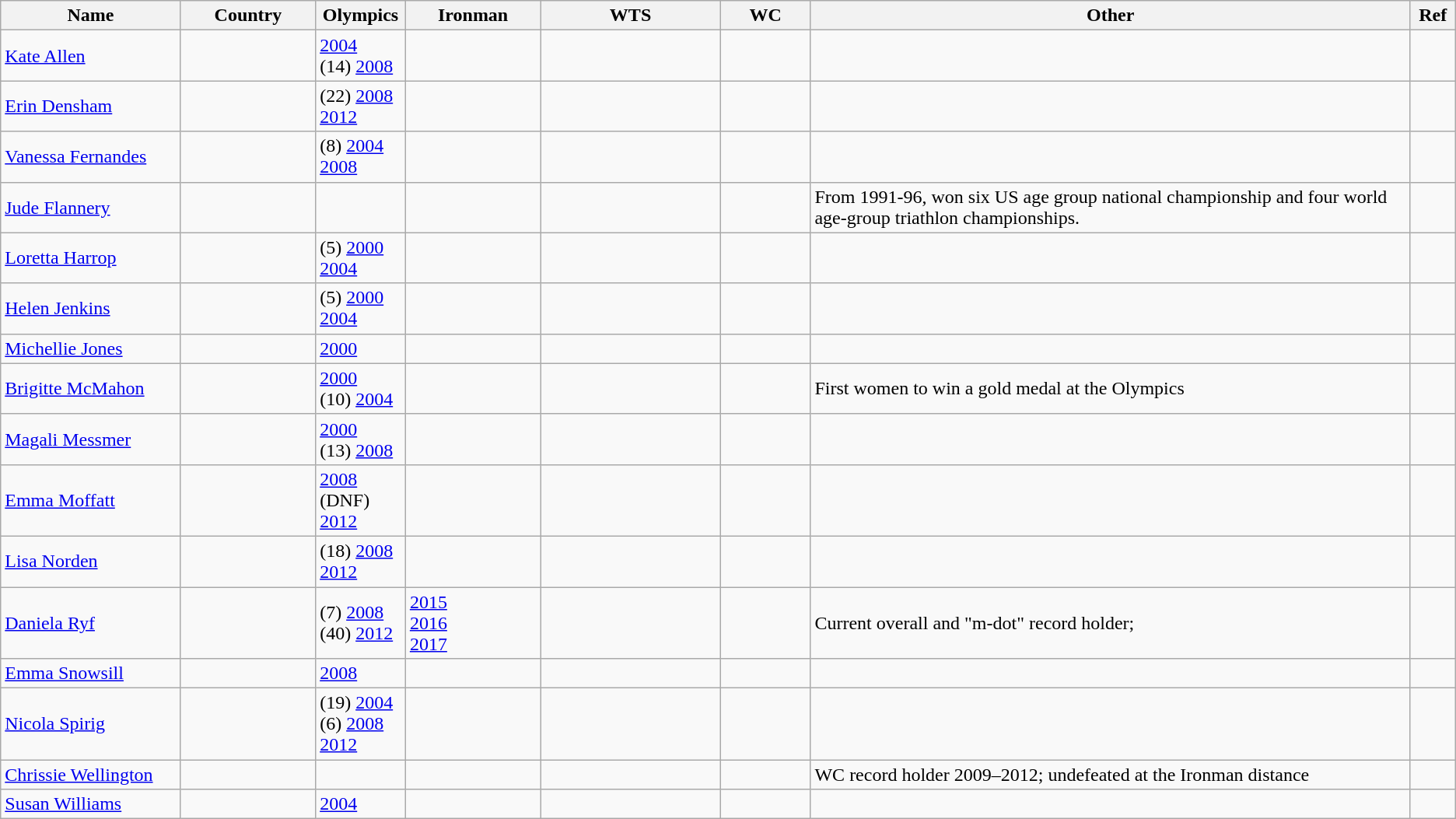<table class="wikitable sortable">
<tr>
<th width=12%>Name</th>
<th width=9%>Country</th>
<th width=6%>Olympics</th>
<th width=9%>Ironman</th>
<th width=12%>WTS</th>
<th width=6%>WC</th>
<th width=40%>Other</th>
<th width=3%>Ref</th>
</tr>
<tr>
<td><a href='#'>Kate Allen</a></td>
<td></td>
<td> <a href='#'>2004</a> <br>   (14) <a href='#'>2008</a></td>
<td></td>
<td></td>
<td></td>
<td></td>
<td></td>
</tr>
<tr>
<td><a href='#'>Erin Densham</a></td>
<td></td>
<td>(22) <a href='#'>2008</a><br>    <a href='#'>2012</a></td>
<td></td>
<td></td>
<td></td>
<td></td>
<td></td>
</tr>
<tr>
<td><a href='#'>Vanessa Fernandes</a></td>
<td></td>
<td>(8) <a href='#'>2004</a><br>    <a href='#'>2008</a></td>
<td></td>
<td></td>
<td></td>
<td></td>
<td></td>
</tr>
<tr>
<td><a href='#'>Jude Flannery</a></td>
<td></td>
<td></td>
<td></td>
<td></td>
<td></td>
<td>From 1991-96, won six US age group national championship and four world age-group triathlon championships.</td>
<td></td>
</tr>
<tr>
<td><a href='#'>Loretta Harrop</a></td>
<td></td>
<td>(5) <a href='#'>2000</a><br>   <a href='#'>2004</a></td>
<td></td>
<td></td>
<td></td>
<td></td>
<td></td>
</tr>
<tr>
<td><a href='#'>Helen Jenkins</a></td>
<td></td>
<td>(5) <a href='#'>2000</a><br>   <a href='#'>2004</a></td>
<td></td>
<td></td>
<td></td>
<td></td>
<td></td>
</tr>
<tr>
<td><a href='#'>Michellie Jones</a></td>
<td></td>
<td> <a href='#'>2000</a></td>
<td></td>
<td></td>
<td></td>
<td></td>
<td></td>
</tr>
<tr>
<td><a href='#'>Brigitte McMahon</a></td>
<td></td>
<td> <a href='#'>2000</a><br>  (10) <a href='#'>2004</a></td>
<td></td>
<td></td>
<td></td>
<td>First women to win a gold medal at the Olympics</td>
<td></td>
</tr>
<tr>
<td><a href='#'>Magali Messmer</a></td>
<td></td>
<td> <a href='#'>2000</a> <br>   (13) <a href='#'>2008</a></td>
<td></td>
<td></td>
<td></td>
<td></td>
<td></td>
</tr>
<tr>
<td><a href='#'>Emma Moffatt</a></td>
<td></td>
<td> <a href='#'>2008</a><br>   (DNF) <a href='#'>2012</a></td>
<td></td>
<td></td>
<td></td>
<td></td>
<td></td>
</tr>
<tr>
<td><a href='#'>Lisa Norden</a></td>
<td></td>
<td>(18) <a href='#'>2008</a><br>    <a href='#'>2012</a></td>
<td></td>
<td></td>
<td></td>
<td></td>
<td></td>
</tr>
<tr>
<td><a href='#'>Daniela Ryf</a></td>
<td></td>
<td>(7) <a href='#'>2008</a><br>(40) <a href='#'>2012</a></td>
<td> <a href='#'>2015</a><br> <a href='#'>2016</a><br> <a href='#'>2017</a></td>
<td></td>
<td></td>
<td>Current overall and "m-dot" record holder;</td>
<td></td>
</tr>
<tr>
<td><a href='#'>Emma Snowsill</a></td>
<td></td>
<td> <a href='#'>2008</a></td>
<td></td>
<td></td>
<td></td>
<td></td>
<td></td>
</tr>
<tr>
<td><a href='#'>Nicola Spirig</a></td>
<td></td>
<td>(19) <a href='#'>2004</a><br>  (6) <a href='#'>2008</a><br>   <a href='#'>2012</a></td>
<td></td>
<td></td>
<td></td>
<td></td>
<td></td>
</tr>
<tr>
<td><a href='#'>Chrissie Wellington</a></td>
<td></td>
<td></td>
<td></td>
<td></td>
<td></td>
<td>WC record holder 2009–2012; undefeated at the Ironman distance</td>
<td></td>
</tr>
<tr>
<td><a href='#'>Susan Williams</a></td>
<td></td>
<td> <a href='#'>2004</a></td>
<td></td>
<td></td>
<td></td>
<td></td>
<td></td>
</tr>
</table>
